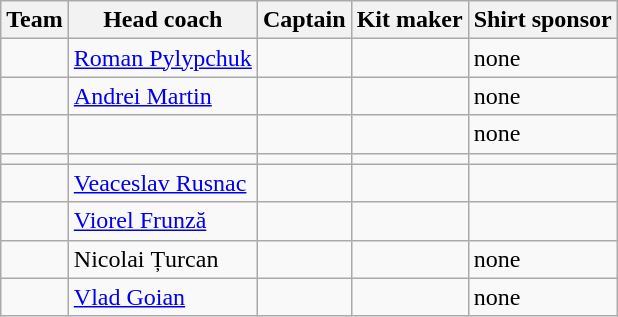<table class="wikitable" style="text-align:left; margin-top:0.2em">
<tr>
<th>Team</th>
<th>Head coach</th>
<th>Captain</th>
<th>Kit maker</th>
<th>Shirt sponsor</th>
</tr>
<tr>
<td></td>
<td {{nobreak> <a href='#'>Roman Pylypchuk</a> </td>
<td></td>
<td></td>
<td>none</td>
</tr>
<tr>
<td></td>
<td {{nobreak> <a href='#'>Andrei Martin</a> </td>
<td></td>
<td></td>
<td>none</td>
</tr>
<tr>
<td></td>
<td></td>
<td></td>
<td></td>
<td>none</td>
</tr>
<tr>
<td></td>
<td></td>
<td></td>
<td></td>
<td></td>
</tr>
<tr>
<td></td>
<td {{nobreak> <a href='#'>Veaceslav Rusnac</a> </td>
<td></td>
<td></td>
<td></td>
</tr>
<tr>
<td></td>
<td {{nobreak> <a href='#'>Viorel Frunză</a> </td>
<td></td>
<td></td>
<td></td>
</tr>
<tr>
<td></td>
<td {{nobreak> Nicolai Țurcan </td>
<td></td>
<td></td>
<td>none</td>
</tr>
<tr>
<td></td>
<td {{nobreak> <a href='#'>Vlad Goian</a> </td>
<td></td>
<td></td>
<td>none</td>
</tr>
</table>
